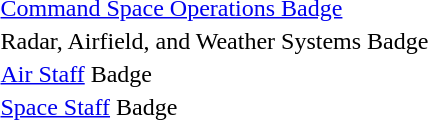<table>
<tr>
<td></td>
<td><a href='#'>Command Space Operations Badge</a></td>
</tr>
<tr>
<td></td>
<td>Radar, Airfield, and Weather Systems Badge</td>
</tr>
<tr>
<td></td>
<td><a href='#'>Air Staff</a> Badge</td>
</tr>
<tr>
<td></td>
<td><a href='#'>Space Staff</a> Badge</td>
</tr>
</table>
